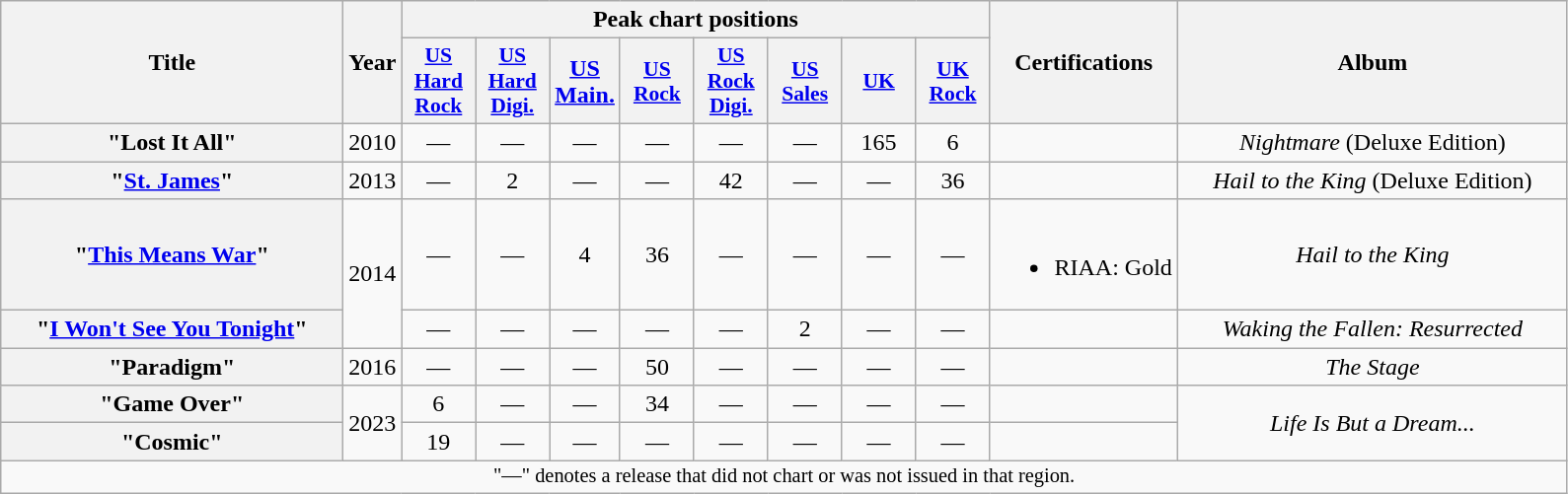<table class="wikitable plainrowheaders" style="text-align:center;">
<tr>
<th scope="col" rowspan="2" style="width:14em;">Title</th>
<th scope="col" rowspan="2">Year</th>
<th scope="col" colspan="8">Peak chart positions</th>
<th rowspan="2">Certifications</th>
<th rowspan="2" scope="col" style="width:16em;">Album</th>
</tr>
<tr>
<th scope="col" style="width:3em;font-size:90%;"><a href='#'>US<br>Hard<br>Rock</a></th>
<th scope="col" style="width:3em;font-size:90%;"><a href='#'>US<br>Hard<br>Digi.</a><br></th>
<th><a href='#'>US<br>Main.</a><br></th>
<th scope="col" style="width:3em;font-size:90%;"><a href='#'>US<br>Rock</a><br></th>
<th scope="col" style="width:3em;font-size:90%;"><a href='#'>US<br>Rock<br>Digi.</a><br></th>
<th scope="col" style="width:3em;font-size:90%;"><a href='#'>US<br>Sales</a><br></th>
<th scope="col" style="width:3em;font-size:90%;"><a href='#'>UK</a><br></th>
<th scope="col" style="width:3em;font-size:90%;"><a href='#'>UK<br>Rock</a><br></th>
</tr>
<tr>
<th scope="row">"Lost It All"</th>
<td>2010</td>
<td>—</td>
<td>—</td>
<td>—</td>
<td>—</td>
<td>—</td>
<td>—</td>
<td>165</td>
<td>6</td>
<td></td>
<td><em>Nightmare</em> (Deluxe Edition)</td>
</tr>
<tr>
<th scope="row">"<a href='#'>St. James</a>"</th>
<td>2013</td>
<td>—</td>
<td>2</td>
<td>—</td>
<td>—</td>
<td>42</td>
<td>—</td>
<td>—</td>
<td>36</td>
<td></td>
<td><em>Hail to the King</em> (Deluxe Edition)</td>
</tr>
<tr>
<th scope="row">"<a href='#'>This Means War</a>"</th>
<td rowspan="2">2014</td>
<td>—</td>
<td>—</td>
<td>4</td>
<td>36</td>
<td>—</td>
<td>—</td>
<td>—</td>
<td>—</td>
<td><br><ul><li>RIAA: Gold</li></ul></td>
<td><em>Hail to the King</em></td>
</tr>
<tr>
<th scope="row">"<a href='#'>I Won't See You Tonight</a>"</th>
<td>—</td>
<td>—</td>
<td>—</td>
<td>—</td>
<td>—</td>
<td>2</td>
<td>—</td>
<td>—</td>
<td></td>
<td><em>Waking the Fallen: Resurrected</em></td>
</tr>
<tr>
<th scope="row">"Paradigm"</th>
<td>2016</td>
<td>—</td>
<td>—</td>
<td>—</td>
<td>50</td>
<td>—</td>
<td>—</td>
<td>—</td>
<td>—</td>
<td></td>
<td><em>The Stage</em></td>
</tr>
<tr>
<th scope="row">"Game Over"</th>
<td rowspan="2">2023</td>
<td>6</td>
<td>—</td>
<td>—</td>
<td>34</td>
<td>—</td>
<td>—</td>
<td>—</td>
<td>—</td>
<td></td>
<td rowspan="2"><em>Life Is But a Dream...</em></td>
</tr>
<tr>
<th scope="row">"Cosmic"</th>
<td>19</td>
<td>—</td>
<td>—</td>
<td>—</td>
<td>—</td>
<td>—</td>
<td>—</td>
<td>—</td>
<td></td>
</tr>
<tr>
<td colspan="12" style="font-size: 85%">"—" denotes a release that did not chart or was not issued in that region.</td>
</tr>
</table>
